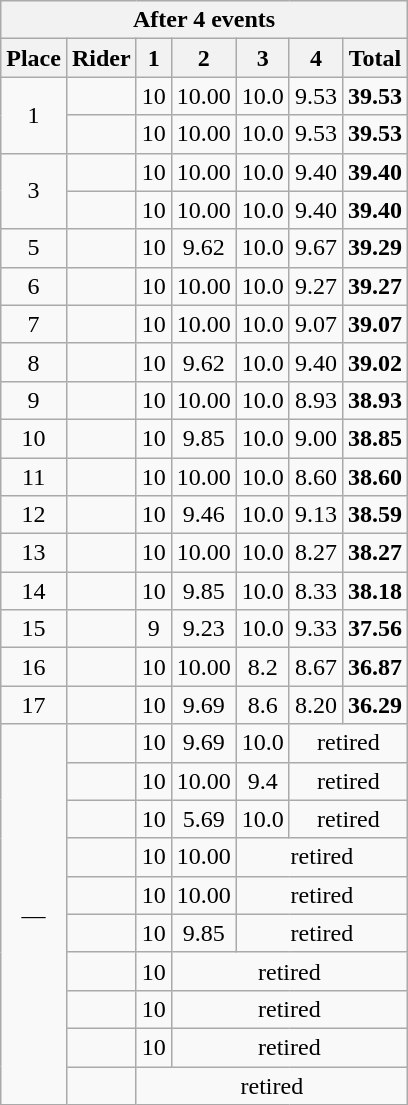<table class=wikitable style="text-align:center">
<tr>
<th colspan=7>After 4 events</th>
</tr>
<tr>
<th>Place</th>
<th>Rider</th>
<th>1</th>
<th>2</th>
<th>3</th>
<th>4</th>
<th>Total</th>
</tr>
<tr>
<td rowspan=2>1</td>
<td align=left></td>
<td>10</td>
<td>10.00</td>
<td>10.0</td>
<td>9.53</td>
<td><strong>39.53</strong></td>
</tr>
<tr>
<td align=left></td>
<td>10</td>
<td>10.00</td>
<td>10.0</td>
<td>9.53</td>
<td><strong>39.53</strong></td>
</tr>
<tr>
<td rowspan=2>3</td>
<td align=left></td>
<td>10</td>
<td>10.00</td>
<td>10.0</td>
<td>9.40</td>
<td><strong>39.40</strong></td>
</tr>
<tr>
<td align=left></td>
<td>10</td>
<td>10.00</td>
<td>10.0</td>
<td>9.40</td>
<td><strong>39.40</strong></td>
</tr>
<tr>
<td>5</td>
<td align=left></td>
<td>10</td>
<td>9.62</td>
<td>10.0</td>
<td>9.67</td>
<td><strong>39.29</strong></td>
</tr>
<tr>
<td>6</td>
<td align=left></td>
<td>10</td>
<td>10.00</td>
<td>10.0</td>
<td>9.27</td>
<td><strong>39.27</strong></td>
</tr>
<tr>
<td>7</td>
<td align=left></td>
<td>10</td>
<td>10.00</td>
<td>10.0</td>
<td>9.07</td>
<td><strong>39.07</strong></td>
</tr>
<tr>
<td>8</td>
<td align=left></td>
<td>10</td>
<td>9.62</td>
<td>10.0</td>
<td>9.40</td>
<td><strong>39.02</strong></td>
</tr>
<tr>
<td>9</td>
<td align=left></td>
<td>10</td>
<td>10.00</td>
<td>10.0</td>
<td>8.93</td>
<td><strong>38.93</strong></td>
</tr>
<tr>
<td>10</td>
<td align=left></td>
<td>10</td>
<td>9.85</td>
<td>10.0</td>
<td>9.00</td>
<td><strong>38.85</strong></td>
</tr>
<tr>
<td>11</td>
<td align=left></td>
<td>10</td>
<td>10.00</td>
<td>10.0</td>
<td>8.60</td>
<td><strong>38.60</strong></td>
</tr>
<tr>
<td>12</td>
<td align=left></td>
<td>10</td>
<td>9.46</td>
<td>10.0</td>
<td>9.13</td>
<td><strong>38.59</strong></td>
</tr>
<tr>
<td>13</td>
<td align=left></td>
<td>10</td>
<td>10.00</td>
<td>10.0</td>
<td>8.27</td>
<td><strong>38.27</strong></td>
</tr>
<tr>
<td>14</td>
<td align=left></td>
<td>10</td>
<td>9.85</td>
<td>10.0</td>
<td>8.33</td>
<td><strong>38.18</strong></td>
</tr>
<tr>
<td>15</td>
<td align=left></td>
<td>9</td>
<td>9.23</td>
<td>10.0</td>
<td>9.33</td>
<td><strong>37.56</strong></td>
</tr>
<tr>
<td>16</td>
<td align=left></td>
<td>10</td>
<td>10.00</td>
<td>8.2</td>
<td>8.67</td>
<td><strong>36.87</strong></td>
</tr>
<tr>
<td>17</td>
<td align=left></td>
<td>10</td>
<td>9.69</td>
<td>8.6</td>
<td>8.20</td>
<td><strong>36.29</strong></td>
</tr>
<tr>
<td rowspan=10>—</td>
<td align=left></td>
<td>10</td>
<td>9.69</td>
<td>10.0</td>
<td colspan=2>retired</td>
</tr>
<tr>
<td align=left></td>
<td>10</td>
<td>10.00</td>
<td>9.4</td>
<td colspan=2>retired</td>
</tr>
<tr>
<td align=left></td>
<td>10</td>
<td>5.69</td>
<td>10.0</td>
<td colspan=2>retired</td>
</tr>
<tr>
<td align=left></td>
<td>10</td>
<td>10.00</td>
<td colspan=3>retired</td>
</tr>
<tr>
<td align=left></td>
<td>10</td>
<td>10.00</td>
<td colspan=3>retired</td>
</tr>
<tr>
<td align=left></td>
<td>10</td>
<td>9.85</td>
<td colspan=3>retired</td>
</tr>
<tr>
<td align=left></td>
<td>10</td>
<td colspan=4>retired</td>
</tr>
<tr>
<td align=left></td>
<td>10</td>
<td colspan=4>retired</td>
</tr>
<tr>
<td align=left></td>
<td>10</td>
<td colspan=4>retired</td>
</tr>
<tr>
<td align=left></td>
<td colspan=5>retired</td>
</tr>
</table>
